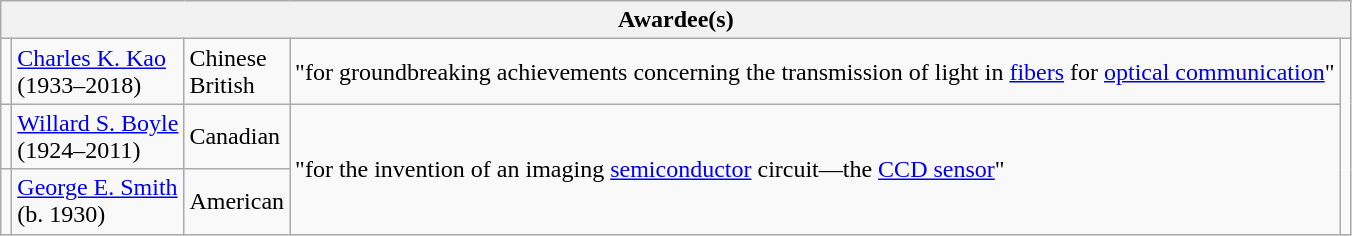<table class="wikitable">
<tr>
<th colspan="5">Awardee(s)</th>
</tr>
<tr>
<td></td>
<td><a href='#'>Charles K. Kao</a><br>(1933–2018)</td>
<td> Chinese<br> British</td>
<td>"for groundbreaking achievements concerning the transmission of light in <a href='#'>fibers</a> for <a href='#'>optical communication</a>"</td>
<td rowspan="3"></td>
</tr>
<tr>
<td></td>
<td><a href='#'>Willard S. Boyle</a><br>(1924–2011)</td>
<td> Canadian</td>
<td rowspan="2">"for the invention of an imaging <a href='#'>semiconductor</a> circuit—the <a href='#'>CCD sensor</a>"</td>
</tr>
<tr>
<td></td>
<td><a href='#'>George E. Smith</a><br>(b. 1930)</td>
<td> American</td>
</tr>
</table>
